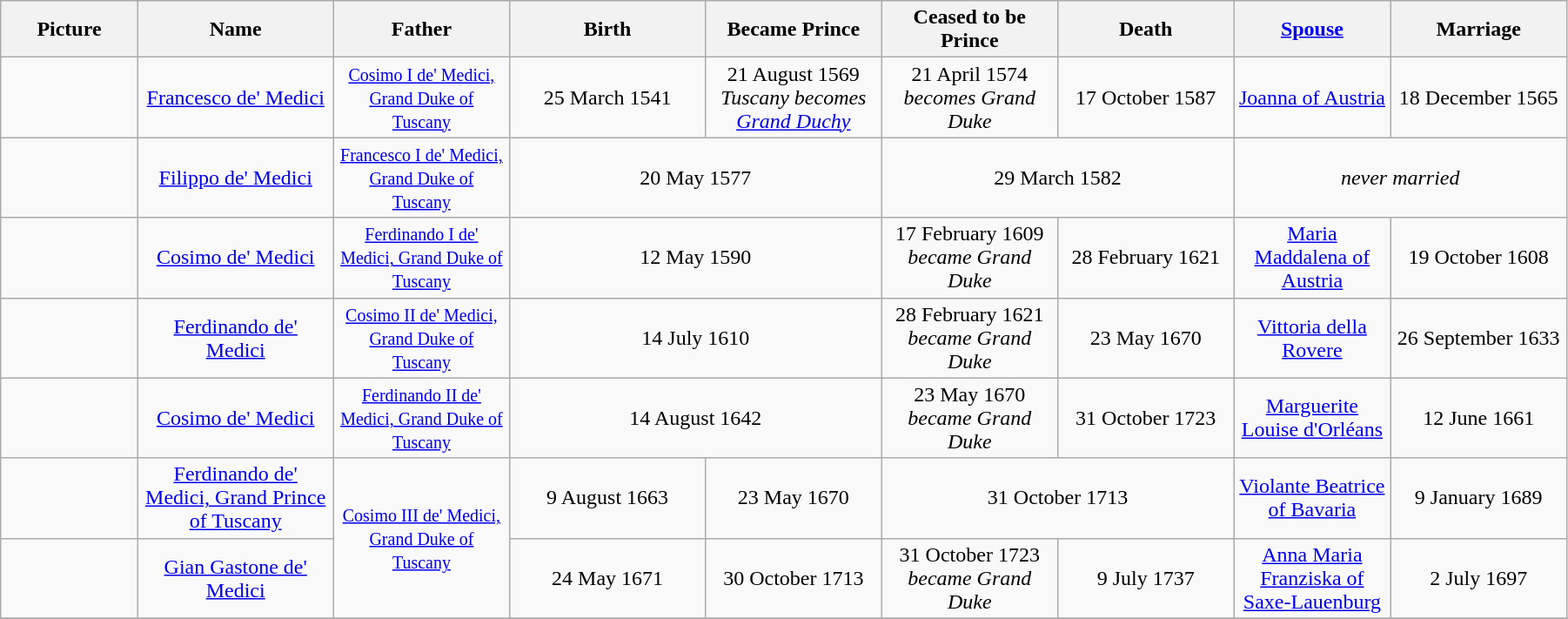<table width=95% class="wikitable" style="text-align:center;">
<tr>
<th width = "7%">Picture</th>
<th width = "10%">Name</th>
<th width = "9%">Father</th>
<th width = "10%">Birth</th>
<th width = "9%">Became Prince</th>
<th width = "9%">Ceased to be Prince</th>
<th width = "9%">Death</th>
<th width = "8%"><a href='#'>Spouse</a></th>
<th width = "9%">Marriage</th>
</tr>
<tr>
<td></td>
<td><a href='#'>Francesco de' Medici</a></td>
<td><small><a href='#'>Cosimo I de' Medici, Grand Duke of Tuscany</a></small></td>
<td>25 March 1541</td>
<td>21 August 1569<br><em>Tuscany becomes <a href='#'>Grand Duchy</a></em></td>
<td>21 April 1574<br><em>becomes Grand Duke</em></td>
<td>17 October 1587</td>
<td><a href='#'>Joanna of Austria</a></td>
<td>18 December 1565</td>
</tr>
<tr>
<td></td>
<td><a href='#'>Filippo de' Medici</a></td>
<td><small><a href='#'>Francesco I de' Medici, Grand Duke of Tuscany</a></small></td>
<td align="center" colspan="2">20 May 1577</td>
<td align="center" colspan="2">29 March 1582</td>
<td align="center" colspan="2"><em>never married</em></td>
</tr>
<tr>
<td></td>
<td><a href='#'>Cosimo de' Medici</a></td>
<td><small><a href='#'>Ferdinando I de' Medici, Grand Duke of Tuscany</a></small></td>
<td align="center" colspan="2">12 May 1590</td>
<td>17 February 1609<br><em>became Grand Duke</em></td>
<td>28 February 1621</td>
<td><a href='#'>Maria Maddalena of Austria</a></td>
<td>19 October 1608</td>
</tr>
<tr>
<td></td>
<td><a href='#'>Ferdinando de' Medici</a></td>
<td><small><a href='#'>Cosimo II de' Medici, Grand Duke of Tuscany</a></small></td>
<td align="center" colspan="2">14 July 1610</td>
<td>28 February 1621<br><em>became Grand Duke</em></td>
<td>23 May 1670</td>
<td><a href='#'>Vittoria della Rovere</a></td>
<td>26 September 1633</td>
</tr>
<tr>
<td></td>
<td><a href='#'>Cosimo de' Medici</a></td>
<td><small><a href='#'>Ferdinando II de' Medici, Grand Duke of Tuscany</a></small></td>
<td align="center" colspan="2">14 August 1642</td>
<td>23 May 1670<br><em>became Grand Duke</em></td>
<td>31 October 1723</td>
<td><a href='#'>Marguerite Louise d'Orléans</a></td>
<td>12 June 1661</td>
</tr>
<tr>
<td></td>
<td><a href='#'>Ferdinando de' Medici, Grand Prince of Tuscany</a></td>
<td align="center" rowspan="2"><small><a href='#'>Cosimo III de' Medici, Grand Duke of Tuscany</a></small></td>
<td>9 August 1663</td>
<td>23 May 1670</td>
<td align="center" colspan="2">31 October 1713</td>
<td><a href='#'>Violante Beatrice of Bavaria</a></td>
<td>9 January 1689</td>
</tr>
<tr>
<td></td>
<td><a href='#'>Gian Gastone de' Medici</a></td>
<td>24 May 1671</td>
<td>30 October 1713</td>
<td>31 October 1723<br><em>became Grand Duke</em></td>
<td>9 July 1737</td>
<td><a href='#'>Anna Maria Franziska of Saxe-Lauenburg</a></td>
<td>2 July 1697</td>
</tr>
<tr>
</tr>
</table>
